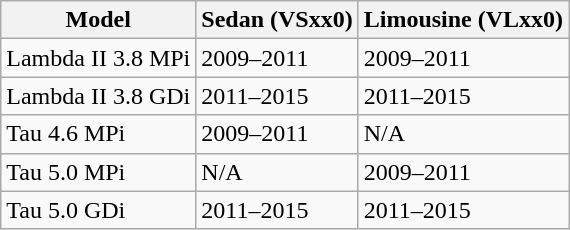<table class="wikitable sortable collapsible">
<tr>
<th>Model</th>
<th>Sedan (VSxx0)</th>
<th>Limousine (VLxx0)</th>
</tr>
<tr>
<td>Lambda II 3.8 MPi</td>
<td>2009–2011</td>
<td>2009–2011</td>
</tr>
<tr>
<td>Lambda II 3.8 GDi</td>
<td>2011–2015</td>
<td>2011–2015</td>
</tr>
<tr>
<td>Tau 4.6 MPi</td>
<td>2009–2011</td>
<td>N/A</td>
</tr>
<tr>
<td>Tau 5.0 MPi</td>
<td>N/A</td>
<td>2009–2011</td>
</tr>
<tr>
<td>Tau 5.0 GDi</td>
<td>2011–2015</td>
<td>2011–2015</td>
</tr>
</table>
